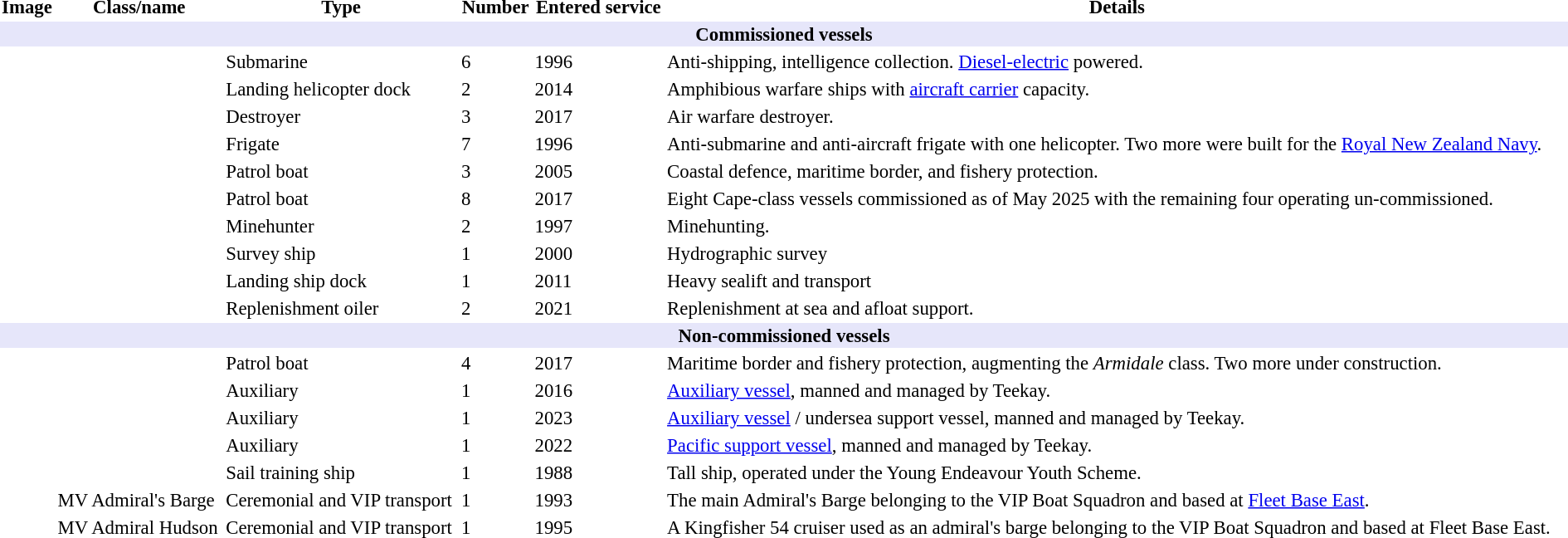<table class="toccolours" style="width: 100%; font-size:95%;">
<tr>
<th>Image</th>
<th>Class/name</th>
<th>Type</th>
<th>Number</th>
<th>Entered service</th>
<th>Details</th>
</tr>
<tr style="background:#ccc;">
<th colspan="6"  style="background:lavender">Commissioned vessels</th>
</tr>
<tr>
<td></td>
<td></td>
<td>Submarine</td>
<td>6</td>
<td>1996</td>
<td>Anti-shipping, intelligence collection. <a href='#'>Diesel-electric</a> powered.</td>
</tr>
<tr>
<td></td>
<td></td>
<td>Landing helicopter dock</td>
<td>2</td>
<td>2014</td>
<td>Amphibious warfare ships with <a href='#'>aircraft carrier</a> capacity.</td>
</tr>
<tr>
<td></td>
<td></td>
<td>Destroyer</td>
<td>3</td>
<td>2017</td>
<td>Air warfare destroyer.</td>
</tr>
<tr>
<td></td>
<td></td>
<td>Frigate</td>
<td>7</td>
<td>1996</td>
<td>Anti-submarine and anti-aircraft frigate with one helicopter. Two more were built for the <a href='#'>Royal New Zealand Navy</a>.</td>
</tr>
<tr>
<td></td>
<td></td>
<td>Patrol boat</td>
<td>3</td>
<td>2005</td>
<td>Coastal defence, maritime border, and fishery protection.</td>
</tr>
<tr>
<td></td>
<td></td>
<td>Patrol boat</td>
<td>8</td>
<td>2017</td>
<td>Eight Cape-class vessels commissioned as of May 2025 with the remaining four operating un-commissioned.</td>
</tr>
<tr>
<td></td>
<td></td>
<td>Minehunter</td>
<td>2</td>
<td>1997</td>
<td>Minehunting.</td>
</tr>
<tr>
<td></td>
<td></td>
<td>Survey ship</td>
<td>1</td>
<td>2000</td>
<td>Hydrographic survey</td>
</tr>
<tr>
<td></td>
<td></td>
<td>Landing ship dock</td>
<td>1</td>
<td>2011</td>
<td>Heavy sealift and transport</td>
</tr>
<tr>
<td></td>
<td></td>
<td>Replenishment oiler</td>
<td>2</td>
<td>2021</td>
<td>Replenishment at sea and afloat support.</td>
</tr>
<tr style="background:#ccc;">
<th colspan="6" style="background:lavender">Non-commissioned vessels</th>
</tr>
<tr>
<td></td>
<td></td>
<td>Patrol boat</td>
<td>4</td>
<td>2017</td>
<td>Maritime border and fishery protection, augmenting the <em>Armidale</em> class. Two more under construction.</td>
</tr>
<tr>
<td></td>
<td></td>
<td>Auxiliary</td>
<td>1</td>
<td>2016</td>
<td><a href='#'>Auxiliary vessel</a>, manned and managed by Teekay.</td>
</tr>
<tr>
<td></td>
<td></td>
<td>Auxiliary</td>
<td>1</td>
<td>2023</td>
<td><a href='#'>Auxiliary vessel</a> / undersea support vessel, manned and managed by Teekay.</td>
</tr>
<tr>
<td></td>
<td></td>
<td>Auxiliary</td>
<td>1</td>
<td>2022</td>
<td><a href='#'>Pacific support vessel</a>, manned and managed by Teekay.</td>
</tr>
<tr>
<td></td>
<td></td>
<td>Sail training ship</td>
<td>1</td>
<td>1988</td>
<td>Tall ship, operated under the Young Endeavour Youth Scheme.</td>
</tr>
<tr>
<td></td>
<td>MV Admiral's Barge</td>
<td>Ceremonial and VIP transport</td>
<td>1</td>
<td>1993</td>
<td>The main Admiral's Barge belonging to the VIP Boat Squadron and based at <a href='#'>Fleet Base East</a>.</td>
</tr>
<tr>
<td></td>
<td>MV Admiral Hudson</td>
<td>Ceremonial and VIP transport</td>
<td>1</td>
<td>1995</td>
<td>A Kingfisher 54 cruiser used as an admiral's barge belonging to the VIP Boat Squadron and based at Fleet Base East.</td>
</tr>
</table>
